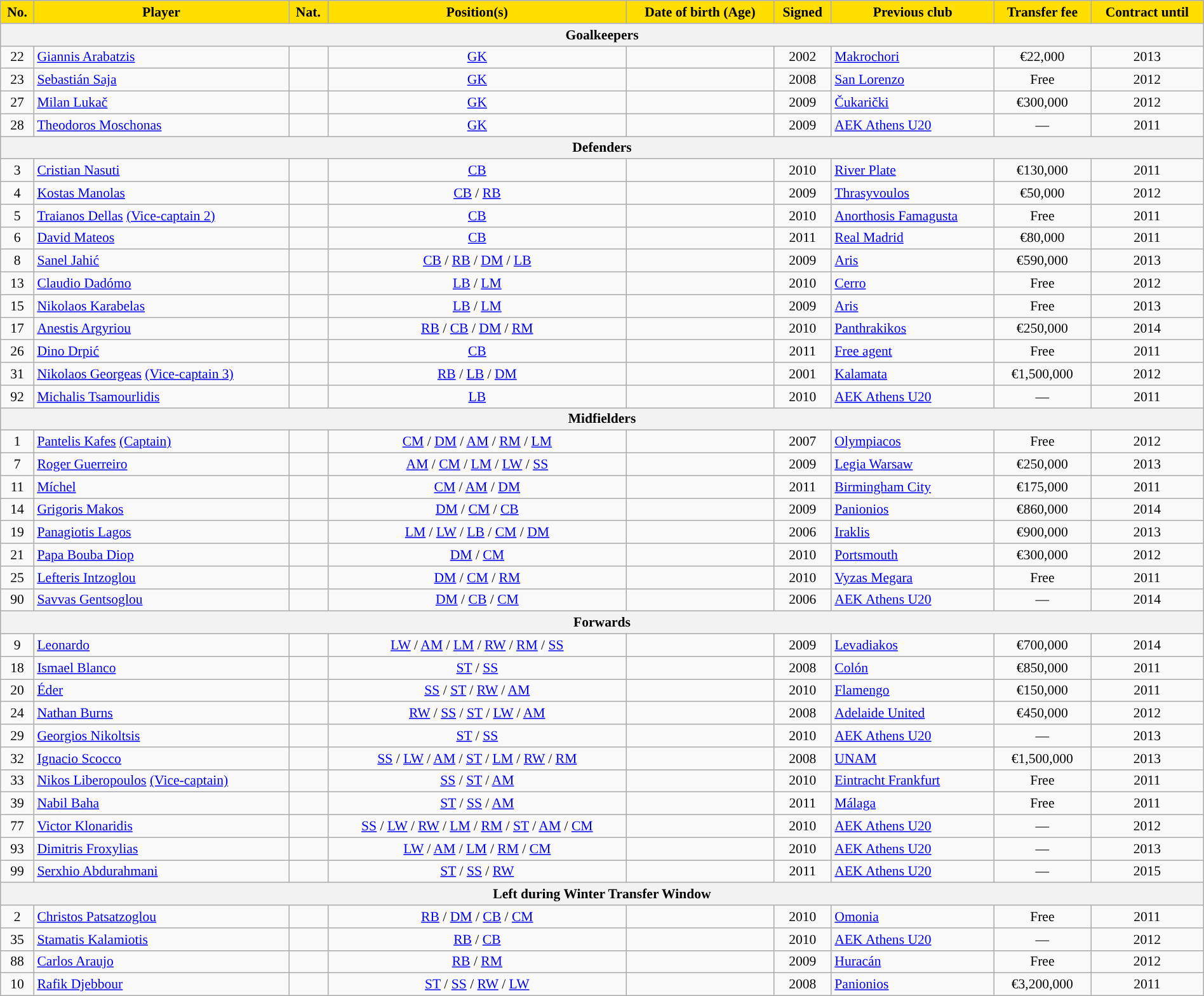<table class="wikitable" style="text-align:center; font-size:90%; width:100%">
<tr>
<th style="background:#FFDE00">No.</th>
<th style="background:#FFDE00">Player</th>
<th style="background:#FFDE00">Nat.</th>
<th style="background:#FFDE00">Position(s)</th>
<th style="background:#FFDE00">Date of birth (Age)</th>
<th style="background:#FFDE00">Signed</th>
<th style="background:#FFDE00">Previous club</th>
<th style="background:#FFDE00">Transfer fee</th>
<th style="background:#FFDE00">Contract until</th>
</tr>
<tr>
<th colspan="9">Goalkeepers</th>
</tr>
<tr>
<td>22</td>
<td align=left><a href='#'>Giannis Arabatzis</a></td>
<td></td>
<td><a href='#'>GK</a></td>
<td></td>
<td>2002</td>
<td align=left> <a href='#'>Makrochori</a></td>
<td>€22,000</td>
<td>2013</td>
</tr>
<tr>
<td>23</td>
<td align=left><a href='#'>Sebastián Saja</a></td>
<td></td>
<td><a href='#'>GK</a></td>
<td></td>
<td>2008</td>
<td align=left> <a href='#'>San Lorenzo</a></td>
<td>Free</td>
<td>2012</td>
</tr>
<tr>
<td>27</td>
<td align=left><a href='#'>Milan Lukač</a></td>
<td></td>
<td><a href='#'>GK</a></td>
<td></td>
<td>2009</td>
<td align=left> <a href='#'>Čukarički</a></td>
<td>€300,000</td>
<td>2012</td>
</tr>
<tr>
<td>28</td>
<td align=left><a href='#'>Theodoros Moschonas</a></td>
<td></td>
<td><a href='#'>GK</a></td>
<td></td>
<td>2009</td>
<td align=left> <a href='#'>AEK Athens U20</a></td>
<td>—</td>
<td>2011</td>
</tr>
<tr>
<th colspan="9">Defenders</th>
</tr>
<tr>
<td>3</td>
<td align=left><a href='#'>Cristian Nasuti</a></td>
<td></td>
<td><a href='#'>CB</a></td>
<td></td>
<td>2010</td>
<td align=left> <a href='#'>River Plate</a></td>
<td>€130,000</td>
<td>2011</td>
</tr>
<tr>
<td>4</td>
<td align=left><a href='#'>Kostas Manolas</a></td>
<td></td>
<td><a href='#'>CB</a> / <a href='#'>RB</a></td>
<td></td>
<td>2009</td>
<td align=left> <a href='#'>Thrasyvoulos</a></td>
<td>€50,000</td>
<td>2012</td>
</tr>
<tr>
<td>5</td>
<td align=left><a href='#'>Traianos Dellas</a> <a href='#'>(Vice-captain 2)</a></td>
<td></td>
<td><a href='#'>CB</a></td>
<td></td>
<td>2010</td>
<td align=left> <a href='#'>Anorthosis Famagusta</a></td>
<td>Free</td>
<td>2011</td>
</tr>
<tr>
<td>6</td>
<td align=left><a href='#'>David Mateos</a></td>
<td></td>
<td><a href='#'>CB</a></td>
<td></td>
<td>2011</td>
<td align=left> <a href='#'>Real Madrid</a></td>
<td>€80,000</td>
<td>2011</td>
</tr>
<tr>
<td>8</td>
<td align=left><a href='#'>Sanel Jahić</a></td>
<td></td>
<td><a href='#'>CB</a> / <a href='#'>RB</a> / <a href='#'>DM</a> / <a href='#'>LB</a></td>
<td></td>
<td>2009</td>
<td align=left> <a href='#'>Aris</a></td>
<td>€590,000</td>
<td>2013</td>
</tr>
<tr>
<td>13</td>
<td align=left><a href='#'>Claudio Dadómo</a></td>
<td></td>
<td><a href='#'>LB</a> / <a href='#'>LM</a></td>
<td></td>
<td>2010</td>
<td align=left> <a href='#'>Cerro</a></td>
<td>Free</td>
<td>2012</td>
</tr>
<tr>
<td>15</td>
<td align=left><a href='#'>Nikolaos Karabelas</a></td>
<td></td>
<td><a href='#'>LB</a> / <a href='#'>LM</a></td>
<td></td>
<td>2009</td>
<td align=left> <a href='#'>Aris</a></td>
<td>Free</td>
<td>2013</td>
</tr>
<tr>
<td>17</td>
<td align=left><a href='#'>Anestis Argyriou</a></td>
<td></td>
<td><a href='#'>RB</a> / <a href='#'>CB</a> / <a href='#'>DM</a> / <a href='#'>RM</a></td>
<td></td>
<td>2010</td>
<td align=left> <a href='#'>Panthrakikos</a></td>
<td>€250,000</td>
<td>2014</td>
</tr>
<tr>
<td>26</td>
<td align=left><a href='#'>Dino Drpić</a></td>
<td></td>
<td><a href='#'>CB</a></td>
<td></td>
<td>2011</td>
<td align=left><a href='#'>Free agent</a></td>
<td>Free</td>
<td>2011</td>
</tr>
<tr>
<td>31</td>
<td align=left><a href='#'>Nikolaos Georgeas</a> <a href='#'>(Vice-captain 3)</a></td>
<td></td>
<td><a href='#'>RB</a> / <a href='#'>LB</a> / <a href='#'>DM</a></td>
<td></td>
<td>2001</td>
<td align=left> <a href='#'>Kalamata</a></td>
<td>€1,500,000</td>
<td>2012</td>
</tr>
<tr>
<td>92</td>
<td align=left><a href='#'>Michalis Tsamourlidis</a></td>
<td></td>
<td><a href='#'>LB</a></td>
<td></td>
<td>2010</td>
<td align=left> <a href='#'>AEK Athens U20</a></td>
<td>—</td>
<td>2011</td>
</tr>
<tr>
<th colspan="9">Midfielders</th>
</tr>
<tr>
<td>1</td>
<td align=left><a href='#'>Pantelis Kafes</a> <a href='#'>(Captain)</a></td>
<td></td>
<td><a href='#'>CM</a> / <a href='#'>DM</a> / <a href='#'>AM</a> / <a href='#'>RM</a> / <a href='#'>LM</a></td>
<td></td>
<td>2007</td>
<td align=left> <a href='#'>Olympiacos</a></td>
<td>Free</td>
<td>2012</td>
</tr>
<tr>
<td>7</td>
<td align=left><a href='#'>Roger Guerreiro</a></td>
<td></td>
<td><a href='#'>AM</a> / <a href='#'>CM</a> / <a href='#'>LM</a> / <a href='#'>LW</a> / <a href='#'>SS</a></td>
<td></td>
<td>2009</td>
<td align=left> <a href='#'>Legia Warsaw</a></td>
<td>€250,000</td>
<td>2013</td>
</tr>
<tr>
<td>11</td>
<td align=left><a href='#'>Míchel</a></td>
<td></td>
<td><a href='#'>CM</a> / <a href='#'>AM</a> / <a href='#'>DM</a></td>
<td></td>
<td>2011</td>
<td align=left> <a href='#'>Birmingham City</a></td>
<td>€175,000</td>
<td>2011</td>
</tr>
<tr>
<td>14</td>
<td align=left><a href='#'>Grigoris Makos</a></td>
<td></td>
<td><a href='#'>DM</a> / <a href='#'>CM</a> / <a href='#'>CB</a></td>
<td></td>
<td>2009</td>
<td align=left> <a href='#'>Panionios</a></td>
<td>€860,000</td>
<td>2014</td>
</tr>
<tr>
<td>19</td>
<td align=left><a href='#'>Panagiotis Lagos</a></td>
<td></td>
<td><a href='#'>LM</a> / <a href='#'>LW</a> / <a href='#'>LB</a> / <a href='#'>CM</a> / <a href='#'>DM</a></td>
<td></td>
<td>2006</td>
<td align=left> <a href='#'>Iraklis</a></td>
<td>€900,000</td>
<td>2013</td>
</tr>
<tr>
<td>21</td>
<td align=left><a href='#'>Papa Bouba Diop</a></td>
<td></td>
<td><a href='#'>DM</a> / <a href='#'>CM</a></td>
<td></td>
<td>2010</td>
<td align=left> <a href='#'>Portsmouth</a></td>
<td>€300,000</td>
<td>2012</td>
</tr>
<tr>
<td>25</td>
<td align=left><a href='#'>Lefteris Intzoglou</a></td>
<td></td>
<td><a href='#'>DM</a> / <a href='#'>CM</a> / <a href='#'>RM</a></td>
<td></td>
<td>2010</td>
<td align=left> <a href='#'>Vyzas Megara</a></td>
<td>Free</td>
<td>2011</td>
</tr>
<tr>
<td>90</td>
<td align=left><a href='#'>Savvas Gentsoglou</a></td>
<td></td>
<td><a href='#'>DM</a> / <a href='#'>CB</a> / <a href='#'>CM</a></td>
<td></td>
<td>2006</td>
<td align=left> <a href='#'>AEK Athens U20</a></td>
<td>—</td>
<td>2014</td>
</tr>
<tr>
<th colspan="9">Forwards</th>
</tr>
<tr>
<td>9</td>
<td align=left><a href='#'>Leonardo</a></td>
<td></td>
<td><a href='#'>LW</a> / <a href='#'>AM</a> / <a href='#'>LM</a> / <a href='#'>RW</a> / <a href='#'>RM</a> / <a href='#'>SS</a></td>
<td></td>
<td>2009</td>
<td align=left> <a href='#'>Levadiakos</a></td>
<td>€700,000</td>
<td>2014</td>
</tr>
<tr>
<td>18</td>
<td align=left><a href='#'>Ismael Blanco</a></td>
<td></td>
<td><a href='#'>ST</a> / <a href='#'>SS</a></td>
<td></td>
<td>2008</td>
<td align=left> <a href='#'>Colón</a></td>
<td>€850,000</td>
<td>2011</td>
</tr>
<tr>
<td>20</td>
<td align=left><a href='#'>Éder</a></td>
<td></td>
<td><a href='#'>SS</a> / <a href='#'>ST</a> / <a href='#'>RW</a> / <a href='#'>AM</a></td>
<td></td>
<td>2010</td>
<td align=left> <a href='#'>Flamengo</a></td>
<td>€150,000</td>
<td>2011</td>
</tr>
<tr>
<td>24</td>
<td align=left><a href='#'>Nathan Burns</a></td>
<td></td>
<td><a href='#'>RW</a> / <a href='#'>SS</a> / <a href='#'>ST</a> / <a href='#'>LW</a> / <a href='#'>AM</a></td>
<td></td>
<td>2008</td>
<td align=left> <a href='#'>Adelaide United</a></td>
<td>€450,000</td>
<td>2012</td>
</tr>
<tr>
<td>29</td>
<td align=left><a href='#'>Georgios Nikoltsis</a></td>
<td></td>
<td><a href='#'>ST</a> / <a href='#'>SS</a></td>
<td></td>
<td>2010</td>
<td align=left> <a href='#'>AEK Athens U20</a></td>
<td>—</td>
<td>2013</td>
</tr>
<tr>
<td>32</td>
<td align=left><a href='#'>Ignacio Scocco</a></td>
<td></td>
<td><a href='#'>SS</a> / <a href='#'>LW</a> / <a href='#'>AM</a> / <a href='#'>ST</a> / <a href='#'>LM</a> / <a href='#'>RW</a> / <a href='#'>RM</a></td>
<td></td>
<td>2008</td>
<td align=left> <a href='#'>UNAM</a></td>
<td>€1,500,000</td>
<td>2013</td>
</tr>
<tr>
<td>33</td>
<td align=left><a href='#'>Nikos Liberopoulos</a> <a href='#'>(Vice-captain)</a></td>
<td></td>
<td><a href='#'>SS</a> / <a href='#'>ST</a> / <a href='#'>AM</a></td>
<td></td>
<td>2010</td>
<td align=left> <a href='#'>Eintracht Frankfurt</a></td>
<td>Free</td>
<td>2011</td>
</tr>
<tr>
<td>39</td>
<td align=left><a href='#'>Nabil Baha</a></td>
<td></td>
<td><a href='#'>ST</a> / <a href='#'>SS</a> / <a href='#'>AM</a></td>
<td></td>
<td>2011</td>
<td align=left> <a href='#'>Málaga</a></td>
<td>Free</td>
<td>2011</td>
</tr>
<tr>
<td>77</td>
<td align=left><a href='#'>Victor Klonaridis</a></td>
<td></td>
<td><a href='#'>SS</a> / <a href='#'>LW</a> / <a href='#'>RW</a> / <a href='#'>LM</a> / <a href='#'>RM</a> / <a href='#'>ST</a> / <a href='#'>AM</a> / <a href='#'>CM</a></td>
<td></td>
<td>2010</td>
<td align=left> <a href='#'>AEK Athens U20</a></td>
<td>—</td>
<td>2012</td>
</tr>
<tr>
<td>93</td>
<td align=left><a href='#'>Dimitris Froxylias</a></td>
<td></td>
<td><a href='#'>LW</a> / <a href='#'>AM</a> / <a href='#'>LM</a> / <a href='#'>RM</a> / <a href='#'>CM</a></td>
<td></td>
<td>2010</td>
<td align=left> <a href='#'>AEK Athens U20</a></td>
<td>—</td>
<td>2013</td>
</tr>
<tr>
<td>99</td>
<td align=left><a href='#'>Serxhio Abdurahmani</a></td>
<td></td>
<td><a href='#'>ST</a> / <a href='#'>SS</a> / <a href='#'>RW</a></td>
<td></td>
<td>2011</td>
<td align=left> <a href='#'>AEK Athens U20</a></td>
<td>—</td>
<td>2015</td>
</tr>
<tr>
<th colspan="9">Left during Winter Transfer Window</th>
</tr>
<tr>
<td>2</td>
<td align=left><a href='#'>Christos Patsatzoglou</a></td>
<td></td>
<td><a href='#'>RB</a> / <a href='#'>DM</a> / <a href='#'>CB</a> / <a href='#'>CM</a></td>
<td></td>
<td>2010</td>
<td align=left> <a href='#'>Omonia</a></td>
<td>Free</td>
<td>2011</td>
</tr>
<tr>
<td>35</td>
<td align=left><a href='#'>Stamatis Kalamiotis</a></td>
<td></td>
<td><a href='#'>RB</a> / <a href='#'>CB</a></td>
<td></td>
<td>2010</td>
<td align=left> <a href='#'>AEK Athens U20</a></td>
<td>—</td>
<td>2012</td>
</tr>
<tr>
<td>88</td>
<td align=left><a href='#'>Carlos Araujo</a></td>
<td></td>
<td><a href='#'>RB</a> / <a href='#'>RM</a></td>
<td></td>
<td>2009</td>
<td align=left> <a href='#'>Huracán</a></td>
<td>Free</td>
<td>2012</td>
</tr>
<tr>
<td>10</td>
<td align=left><a href='#'>Rafik Djebbour</a></td>
<td></td>
<td><a href='#'>ST</a> / <a href='#'>SS</a> / <a href='#'>RW</a> / <a href='#'>LW</a></td>
<td></td>
<td>2008</td>
<td align=left> <a href='#'>Panionios</a></td>
<td>€3,200,000</td>
<td>2011</td>
</tr>
</table>
